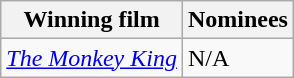<table class="wikitable">
<tr>
<th>Winning film</th>
<th>Nominees</th>
</tr>
<tr>
<td><em><a href='#'>The Monkey King</a></em></td>
<td>N/A</td>
</tr>
</table>
